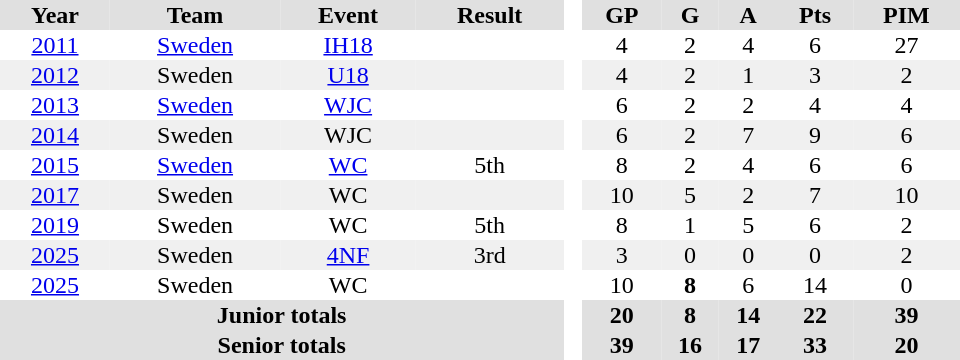<table border="0" cellpadding="1" cellspacing="0" style="text-align:center; width:40em;">
<tr bgcolor="#e0e0e0">
<th>Year</th>
<th>Team</th>
<th>Event</th>
<th>Result</th>
<th rowspan="100" bgcolor="#ffffff"> </th>
<th>GP</th>
<th>G</th>
<th>A</th>
<th>Pts</th>
<th>PIM</th>
</tr>
<tr>
<td><a href='#'>2011</a></td>
<td><a href='#'>Sweden</a></td>
<td><a href='#'>IH18</a></td>
<td></td>
<td>4</td>
<td>2</td>
<td>4</td>
<td>6</td>
<td>27</td>
</tr>
<tr bgcolor="#f0f0f0">
<td><a href='#'>2012</a></td>
<td>Sweden</td>
<td><a href='#'>U18</a></td>
<td></td>
<td>4</td>
<td>2</td>
<td>1</td>
<td>3</td>
<td>2</td>
</tr>
<tr>
<td><a href='#'>2013</a></td>
<td><a href='#'>Sweden</a></td>
<td><a href='#'>WJC</a></td>
<td></td>
<td>6</td>
<td>2</td>
<td>2</td>
<td>4</td>
<td>4</td>
</tr>
<tr bgcolor="#f0f0f0">
<td><a href='#'>2014</a></td>
<td>Sweden</td>
<td>WJC</td>
<td></td>
<td>6</td>
<td>2</td>
<td>7</td>
<td>9</td>
<td>6</td>
</tr>
<tr>
<td><a href='#'>2015</a></td>
<td><a href='#'>Sweden</a></td>
<td><a href='#'>WC</a></td>
<td>5th</td>
<td>8</td>
<td>2</td>
<td>4</td>
<td>6</td>
<td>6</td>
</tr>
<tr bgcolor="#f0f0f0">
<td><a href='#'>2017</a></td>
<td>Sweden</td>
<td>WC</td>
<td></td>
<td>10</td>
<td>5</td>
<td>2</td>
<td>7</td>
<td>10</td>
</tr>
<tr>
<td><a href='#'>2019</a></td>
<td>Sweden</td>
<td>WC</td>
<td>5th</td>
<td>8</td>
<td>1</td>
<td>5</td>
<td>6</td>
<td>2</td>
</tr>
<tr bgcolor="#f0f0f0">
<td><a href='#'>2025</a></td>
<td>Sweden</td>
<td><a href='#'>4NF</a></td>
<td>3rd</td>
<td>3</td>
<td>0</td>
<td>0</td>
<td>0</td>
<td>2</td>
</tr>
<tr>
<td><a href='#'>2025</a></td>
<td>Sweden</td>
<td>WC</td>
<td></td>
<td>10</td>
<td><strong>8</strong></td>
<td>6</td>
<td>14</td>
<td>0</td>
</tr>
<tr bgcolor="#e0e0e0">
<th colspan="4">Junior totals</th>
<th>20</th>
<th>8</th>
<th>14</th>
<th>22</th>
<th>39</th>
</tr>
<tr bgcolor="#e0e0e0">
<th colspan="4">Senior totals</th>
<th>39</th>
<th>16</th>
<th>17</th>
<th>33</th>
<th>20</th>
</tr>
</table>
